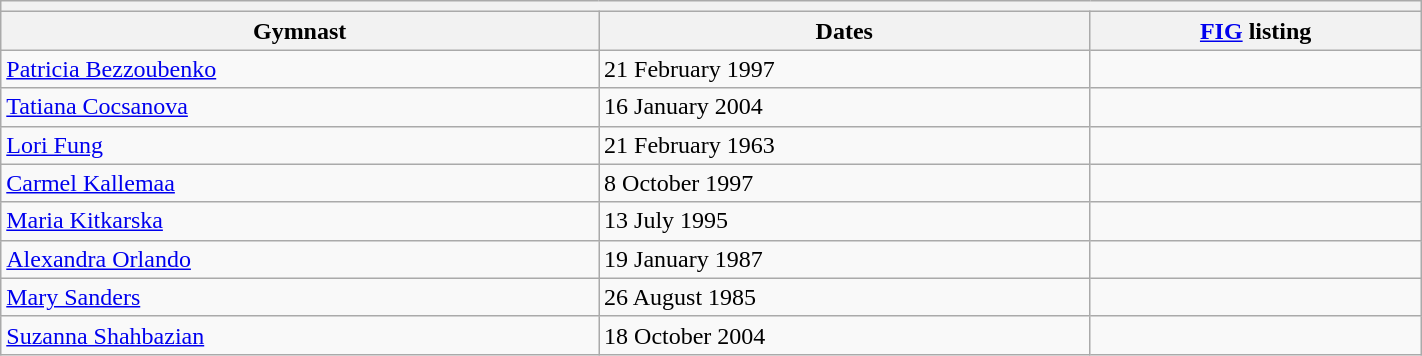<table class="wikitable mw-collapsible mw-collapsed" width="75%">
<tr>
<th colspan="3"></th>
</tr>
<tr>
<th>Gymnast</th>
<th>Dates</th>
<th><a href='#'>FIG</a> listing</th>
</tr>
<tr>
<td><a href='#'>Patricia Bezzoubenko</a></td>
<td>21 February 1997</td>
<td></td>
</tr>
<tr>
<td><a href='#'>Tatiana Cocsanova</a></td>
<td>16 January 2004</td>
<td></td>
</tr>
<tr>
<td><a href='#'>Lori Fung</a></td>
<td>21 February 1963</td>
<td></td>
</tr>
<tr>
<td><a href='#'>Carmel Kallemaa</a></td>
<td>8 October 1997</td>
<td></td>
</tr>
<tr>
<td><a href='#'>Maria Kitkarska</a></td>
<td>13 July 1995</td>
<td></td>
</tr>
<tr>
<td><a href='#'>Alexandra Orlando</a></td>
<td>19 January 1987</td>
<td></td>
</tr>
<tr>
<td><a href='#'>Mary Sanders</a></td>
<td>26 August 1985</td>
<td></td>
</tr>
<tr>
<td><a href='#'>Suzanna Shahbazian</a></td>
<td>18 October 2004</td>
<td></td>
</tr>
</table>
